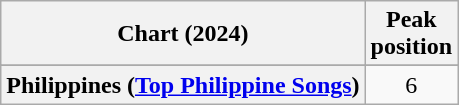<table class="wikitable sortable plainrowheaders" style="text-align:center">
<tr>
<th scope="col">Chart (2024)</th>
<th scope="col">Peak<br>position</th>
</tr>
<tr>
</tr>
<tr>
<th scope="row">Philippines (<a href='#'>Top Philippine Songs</a>)</th>
<td>6</td>
</tr>
</table>
